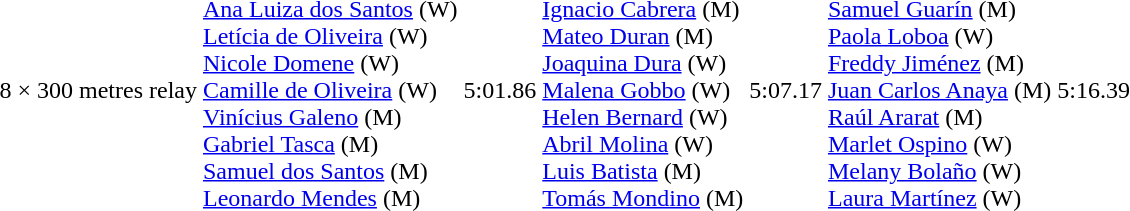<table>
<tr>
<td>8 × 300 metres relay</td>
<td><br><a href='#'>Ana Luiza dos Santos</a> (W)<br><a href='#'>Letícia de Oliveira</a> (W)<br><a href='#'>Nicole Domene</a> (W)<br><a href='#'>Camille de Oliveira</a> (W)<br><a href='#'>Vinícius Galeno</a> (M)<br><a href='#'>Gabriel Tasca</a> (M)<br><a href='#'>Samuel dos Santos</a> (M)<br><a href='#'>Leonardo Mendes</a> (M)</td>
<td>5:01.86</td>
<td><br><a href='#'>Ignacio Cabrera</a> (M)<br><a href='#'>Mateo Duran</a> (M)<br><a href='#'>Joaquina Dura</a> (W)<br><a href='#'>Malena Gobbo</a> (W)<br><a href='#'>Helen Bernard</a> (W)<br><a href='#'>Abril Molina</a> (W)<br><a href='#'>Luis Batista</a> (M)<br><a href='#'>Tomás Mondino</a> (M)</td>
<td>5:07.17</td>
<td><br><a href='#'>Samuel Guarín</a> (M)<br><a href='#'>Paola Loboa</a> (W)<br><a href='#'>Freddy Jiménez</a> (M)<br><a href='#'>Juan Carlos Anaya</a> (M)<br><a href='#'>Raúl Ararat</a> (M)<br><a href='#'>Marlet Ospino</a> (W)<br><a href='#'>Melany Bolaño</a> (W)<br><a href='#'>Laura Martínez</a> (W)</td>
<td>5:16.39</td>
</tr>
</table>
